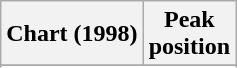<table class="wikitable sortable">
<tr>
<th align="left">Chart (1998)</th>
<th align="center">Peak<br>position</th>
</tr>
<tr>
</tr>
<tr>
</tr>
</table>
